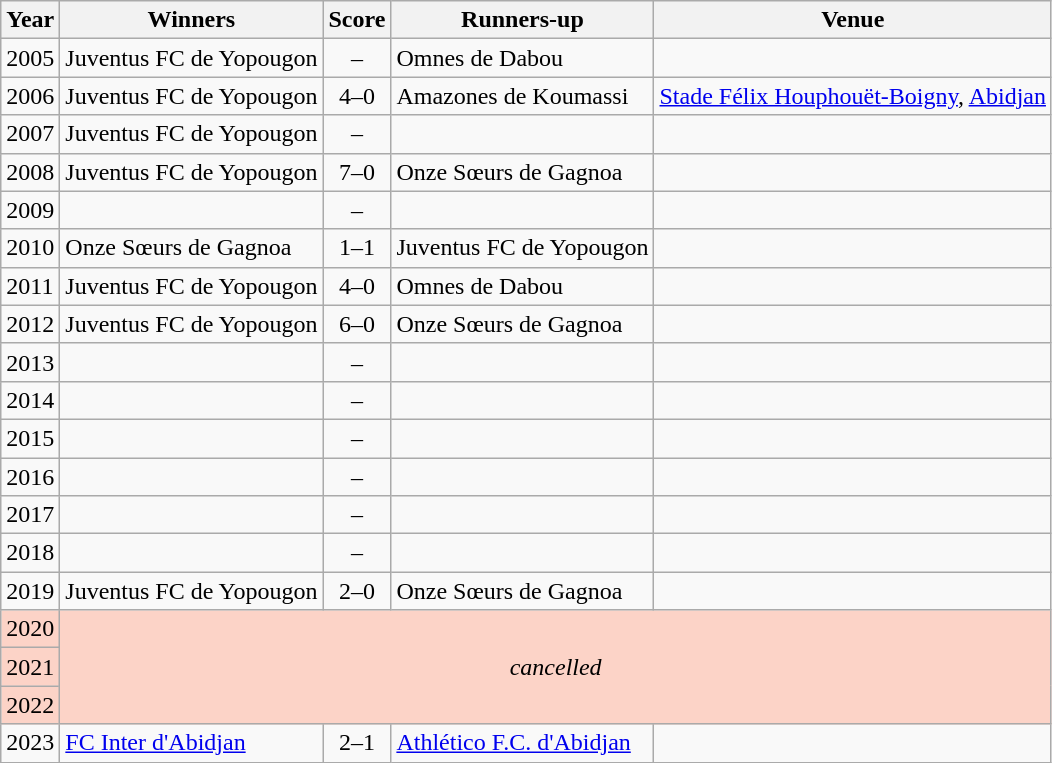<table class="sortable wikitable">
<tr>
<th>Year</th>
<th>Winners</th>
<th>Score</th>
<th>Runners-up</th>
<th>Venue</th>
</tr>
<tr>
<td>2005</td>
<td>Juventus FC de Yopougon</td>
<td align=center>–</td>
<td>Omnes de Dabou</td>
<td></td>
</tr>
<tr>
<td>2006</td>
<td>Juventus FC de Yopougon</td>
<td align=center>4–0</td>
<td>Amazones de Koumassi</td>
<td><a href='#'>Stade Félix Houphouët-Boigny</a>, <a href='#'>Abidjan</a></td>
</tr>
<tr>
<td>2007</td>
<td>Juventus FC de Yopougon</td>
<td align=center>–</td>
<td></td>
<td></td>
</tr>
<tr>
<td>2008</td>
<td>Juventus FC de Yopougon</td>
<td align=center>7–0</td>
<td>Onze Sœurs de Gagnoa</td>
<td></td>
</tr>
<tr>
<td>2009</td>
<td></td>
<td align=center>–</td>
<td></td>
<td></td>
</tr>
<tr>
<td>2010</td>
<td>Onze Sœurs de Gagnoa</td>
<td align=center>1–1 </td>
<td>Juventus FC de Yopougon</td>
<td></td>
</tr>
<tr>
<td>2011</td>
<td>Juventus FC de Yopougon</td>
<td align=center>4–0</td>
<td>Omnes de Dabou</td>
<td></td>
</tr>
<tr>
<td>2012</td>
<td>Juventus FC de Yopougon</td>
<td align=center>6–0</td>
<td>Onze Sœurs de Gagnoa</td>
<td></td>
</tr>
<tr>
<td>2013</td>
<td></td>
<td align=center>–</td>
<td></td>
<td></td>
</tr>
<tr>
<td>2014</td>
<td></td>
<td align=center>–</td>
<td></td>
<td></td>
</tr>
<tr>
<td>2015</td>
<td></td>
<td align=center>–</td>
<td></td>
<td></td>
</tr>
<tr>
<td>2016</td>
<td></td>
<td align=center>–</td>
<td></td>
<td></td>
</tr>
<tr>
<td>2017</td>
<td></td>
<td align=center>–</td>
<td></td>
<td></td>
</tr>
<tr>
<td>2018</td>
<td></td>
<td align=center>–</td>
<td></td>
<td></td>
</tr>
<tr>
<td>2019</td>
<td>Juventus FC de Yopougon</td>
<td align=center>2–0</td>
<td>Onze Sœurs de Gagnoa</td>
<td></td>
</tr>
<tr bgcolor=#fcd3c7>
<td>2020</td>
<td align=center colspan=4 rowspan=3><em>cancelled</em></td>
</tr>
<tr bgcolor=#fcd3c7>
<td>2021</td>
</tr>
<tr bgcolor=#fcd3c7>
<td>2022</td>
</tr>
<tr>
<td>2023</td>
<td><a href='#'>FC Inter d'Abidjan</a></td>
<td align=center>2–1</td>
<td><a href='#'>Athlético F.C. d'Abidjan</a></td>
<td></td>
</tr>
</table>
